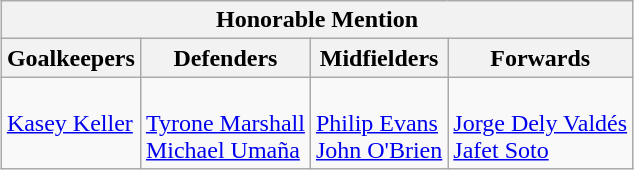<table class="wikitable" style="margin: 0 auto;">
<tr>
<th colspan=4>Honorable Mention</th>
</tr>
<tr>
<th>Goalkeepers</th>
<th>Defenders</th>
<th>Midfielders</th>
<th>Forwards</th>
</tr>
<tr>
<td align=left valign=top><br> <a href='#'>Kasey Keller</a></td>
<td align=left valign=top><br> <a href='#'>Tyrone Marshall</a> <br>
 <a href='#'>Michael Umaña</a></td>
<td align=left valign=top><br> <a href='#'>Philip Evans</a> <br>
 <a href='#'>John O'Brien</a></td>
<td align=left valign=top><br> <a href='#'>Jorge Dely Valdés</a> <br>
 <a href='#'>Jafet Soto</a></td>
</tr>
</table>
